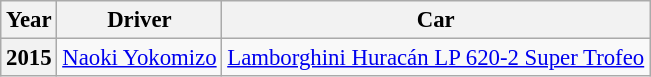<table class="wikitable" style="font-size: 95%;">
<tr>
<th>Year</th>
<th>Driver</th>
<th>Car</th>
</tr>
<tr>
<th>2015</th>
<td> <a href='#'>Naoki Yokomizo</a></td>
<td><a href='#'>Lamborghini Huracán LP 620-2 Super Trofeo</a></td>
</tr>
</table>
